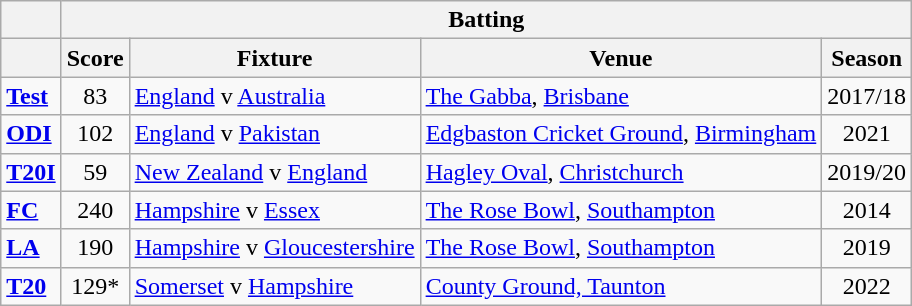<table class=wikitable style="font-size:100%">
<tr>
<th rowspan="1"></th>
<th colspan="4" rowspan="1">Batting</th>
</tr>
<tr>
<th></th>
<th>Score</th>
<th>Fixture</th>
<th>Venue</th>
<th>Season</th>
</tr>
<tr>
<td><strong><a href='#'>Test</a></strong></td>
<td align="center">83</td>
<td><a href='#'>England</a> v <a href='#'>Australia</a></td>
<td><a href='#'>The Gabba</a>, <a href='#'>Brisbane</a></td>
<td align="center">2017/18</td>
</tr>
<tr>
<td><strong><a href='#'>ODI</a></strong></td>
<td align="center">102</td>
<td><a href='#'>England</a> v <a href='#'>Pakistan</a></td>
<td><a href='#'>Edgbaston Cricket Ground</a>, <a href='#'>Birmingham</a></td>
<td align="center">2021</td>
</tr>
<tr>
<td><strong><a href='#'>T20I</a></strong></td>
<td align="center">59</td>
<td><a href='#'>New Zealand</a> v <a href='#'>England</a></td>
<td><a href='#'>Hagley Oval</a>, <a href='#'>Christchurch</a></td>
<td align="center">2019/20</td>
</tr>
<tr>
<td><strong><a href='#'>FC</a></strong></td>
<td align="center">240</td>
<td><a href='#'>Hampshire</a> v <a href='#'>Essex</a></td>
<td><a href='#'>The Rose Bowl</a>, <a href='#'>Southampton</a></td>
<td align="center">2014</td>
</tr>
<tr>
<td><strong><a href='#'>LA</a></strong></td>
<td align="center">190</td>
<td><a href='#'>Hampshire</a> v <a href='#'>Gloucestershire</a></td>
<td><a href='#'>The Rose Bowl</a>, <a href='#'>Southampton</a></td>
<td align="center">2019</td>
</tr>
<tr>
<td><strong><a href='#'>T20</a></strong></td>
<td align="center">129*</td>
<td><a href='#'>Somerset</a> v <a href='#'>Hampshire</a></td>
<td><a href='#'>County Ground, Taunton</a></td>
<td align="center">2022</td>
</tr>
</table>
